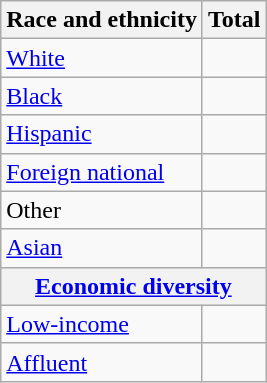<table class="wikitable floatright sortable collapsible"; text-align:right; font-size:80%;">
<tr>
<th>Race and ethnicity</th>
<th colspan="2" data-sort-type=number>Total</th>
</tr>
<tr>
<td><a href='#'>White</a></td>
<td align=right></td>
</tr>
<tr>
<td><a href='#'>Black</a></td>
<td align=right></td>
</tr>
<tr>
<td><a href='#'>Hispanic</a></td>
<td align=right></td>
</tr>
<tr>
<td><a href='#'>Foreign national</a></td>
<td align=right></td>
</tr>
<tr>
<td>Other</td>
<td align=right></td>
</tr>
<tr>
<td><a href='#'>Asian</a></td>
<td align=right></td>
</tr>
<tr>
<th colspan="4" data-sort-type=number><a href='#'>Economic diversity</a></th>
</tr>
<tr>
<td><a href='#'>Low-income</a></td>
<td align=right></td>
</tr>
<tr>
<td><a href='#'>Affluent</a></td>
<td align=right></td>
</tr>
</table>
